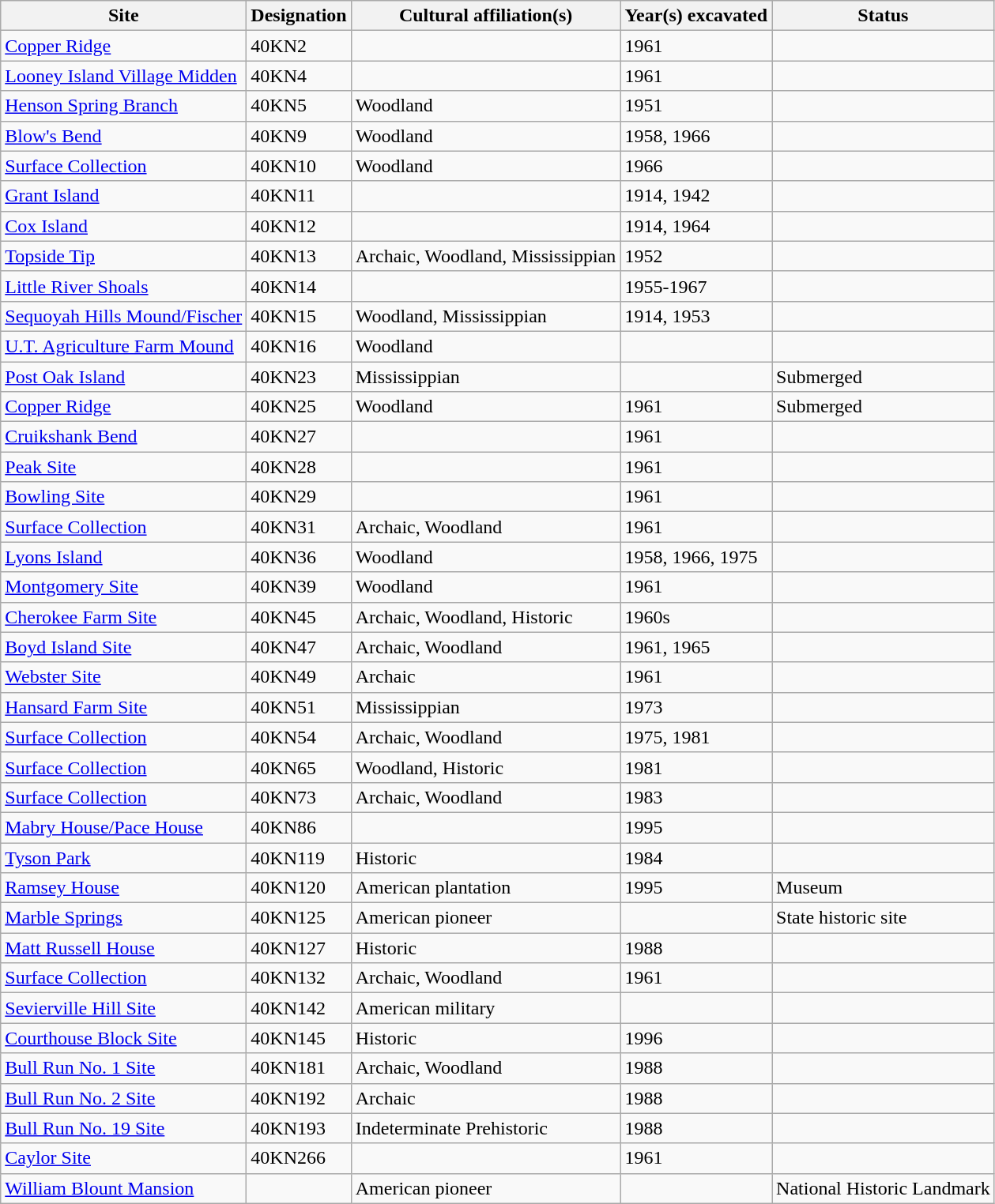<table class="wikitable">
<tr>
<th>Site</th>
<th>Designation</th>
<th>Cultural affiliation(s)</th>
<th>Year(s) excavated</th>
<th>Status</th>
</tr>
<tr>
<td><a href='#'>Copper Ridge</a></td>
<td>40KN2</td>
<td></td>
<td>1961</td>
<td></td>
</tr>
<tr>
<td><a href='#'>Looney Island Village Midden</a></td>
<td>40KN4</td>
<td></td>
<td>1961</td>
<td></td>
</tr>
<tr>
<td><a href='#'>Henson Spring Branch</a></td>
<td>40KN5</td>
<td>Woodland</td>
<td>1951</td>
<td></td>
</tr>
<tr>
<td><a href='#'>Blow's Bend</a></td>
<td>40KN9</td>
<td>Woodland</td>
<td>1958, 1966</td>
<td></td>
</tr>
<tr>
<td><a href='#'>Surface Collection</a></td>
<td>40KN10</td>
<td>Woodland</td>
<td>1966</td>
<td></td>
</tr>
<tr>
<td><a href='#'>Grant Island</a></td>
<td>40KN11</td>
<td></td>
<td>1914, 1942</td>
<td></td>
</tr>
<tr>
<td><a href='#'>Cox Island</a></td>
<td>40KN12</td>
<td></td>
<td>1914, 1964</td>
<td></td>
</tr>
<tr>
<td><a href='#'>Topside Tip</a></td>
<td>40KN13</td>
<td>Archaic, Woodland, Mississippian</td>
<td>1952</td>
<td></td>
</tr>
<tr>
<td><a href='#'>Little River Shoals</a></td>
<td>40KN14</td>
<td></td>
<td>1955-1967</td>
<td></td>
</tr>
<tr>
<td><a href='#'>Sequoyah Hills Mound/Fischer</a></td>
<td>40KN15</td>
<td>Woodland, Mississippian</td>
<td>1914, 1953</td>
<td></td>
</tr>
<tr>
<td><a href='#'>U.T. Agriculture Farm Mound</a></td>
<td>40KN16</td>
<td>Woodland</td>
<td></td>
<td></td>
</tr>
<tr>
<td><a href='#'>Post Oak Island</a></td>
<td>40KN23</td>
<td>Mississippian</td>
<td></td>
<td>Submerged</td>
</tr>
<tr>
<td><a href='#'>Copper Ridge</a></td>
<td>40KN25</td>
<td>Woodland</td>
<td>1961</td>
<td>Submerged</td>
</tr>
<tr>
<td><a href='#'>Cruikshank Bend</a></td>
<td>40KN27</td>
<td></td>
<td>1961</td>
<td></td>
</tr>
<tr>
<td><a href='#'>Peak Site</a></td>
<td>40KN28</td>
<td></td>
<td>1961</td>
<td></td>
</tr>
<tr>
<td><a href='#'>Bowling Site</a></td>
<td>40KN29</td>
<td></td>
<td>1961</td>
<td></td>
</tr>
<tr>
<td><a href='#'>Surface Collection</a></td>
<td>40KN31</td>
<td>Archaic, Woodland</td>
<td>1961</td>
<td></td>
</tr>
<tr>
<td><a href='#'>Lyons Island</a></td>
<td>40KN36</td>
<td>Woodland</td>
<td>1958, 1966, 1975</td>
<td></td>
</tr>
<tr>
<td><a href='#'>Montgomery Site</a></td>
<td>40KN39</td>
<td>Woodland</td>
<td>1961</td>
<td></td>
</tr>
<tr>
<td><a href='#'>Cherokee Farm Site</a></td>
<td>40KN45</td>
<td>Archaic, Woodland, Historic</td>
<td>1960s</td>
<td></td>
</tr>
<tr>
<td><a href='#'>Boyd Island Site</a></td>
<td>40KN47</td>
<td>Archaic, Woodland</td>
<td>1961, 1965</td>
<td></td>
</tr>
<tr>
<td><a href='#'>Webster Site</a></td>
<td>40KN49</td>
<td>Archaic</td>
<td>1961</td>
<td></td>
</tr>
<tr>
<td><a href='#'>Hansard Farm Site</a></td>
<td>40KN51</td>
<td>Mississippian</td>
<td>1973</td>
<td></td>
</tr>
<tr>
<td><a href='#'>Surface Collection</a></td>
<td>40KN54</td>
<td>Archaic, Woodland</td>
<td>1975, 1981</td>
<td></td>
</tr>
<tr>
<td><a href='#'>Surface Collection</a></td>
<td>40KN65</td>
<td>Woodland, Historic</td>
<td>1981</td>
<td></td>
</tr>
<tr>
<td><a href='#'>Surface Collection</a></td>
<td>40KN73</td>
<td>Archaic, Woodland</td>
<td>1983</td>
<td></td>
</tr>
<tr>
<td><a href='#'>Mabry House/Pace House</a></td>
<td>40KN86</td>
<td></td>
<td>1995</td>
<td></td>
</tr>
<tr>
<td><a href='#'>Tyson Park</a></td>
<td>40KN119</td>
<td>Historic</td>
<td>1984</td>
<td></td>
</tr>
<tr>
<td><a href='#'>Ramsey House</a></td>
<td>40KN120</td>
<td>American plantation</td>
<td>1995</td>
<td>Museum</td>
</tr>
<tr>
<td><a href='#'>Marble Springs</a></td>
<td>40KN125</td>
<td>American pioneer</td>
<td></td>
<td>State historic site</td>
</tr>
<tr>
<td><a href='#'>Matt Russell House</a></td>
<td>40KN127</td>
<td>Historic</td>
<td>1988</td>
<td></td>
</tr>
<tr>
<td><a href='#'>Surface Collection</a></td>
<td>40KN132</td>
<td>Archaic, Woodland</td>
<td>1961</td>
<td></td>
</tr>
<tr>
<td><a href='#'>Sevierville Hill Site</a></td>
<td>40KN142</td>
<td>American military</td>
<td></td>
<td></td>
</tr>
<tr>
<td><a href='#'>Courthouse Block Site</a></td>
<td>40KN145</td>
<td>Historic</td>
<td>1996</td>
<td></td>
</tr>
<tr>
<td><a href='#'>Bull Run No. 1 Site</a></td>
<td>40KN181</td>
<td>Archaic, Woodland</td>
<td>1988</td>
<td></td>
</tr>
<tr>
<td><a href='#'>Bull Run No. 2 Site</a></td>
<td>40KN192</td>
<td>Archaic</td>
<td>1988</td>
<td></td>
</tr>
<tr>
<td><a href='#'>Bull Run No. 19 Site</a></td>
<td>40KN193</td>
<td>Indeterminate Prehistoric</td>
<td>1988</td>
<td></td>
</tr>
<tr>
<td><a href='#'>Caylor Site</a></td>
<td>40KN266</td>
<td></td>
<td>1961</td>
<td></td>
</tr>
<tr>
<td><a href='#'>William Blount Mansion</a></td>
<td></td>
<td>American pioneer</td>
<td></td>
<td>National Historic Landmark</td>
</tr>
</table>
